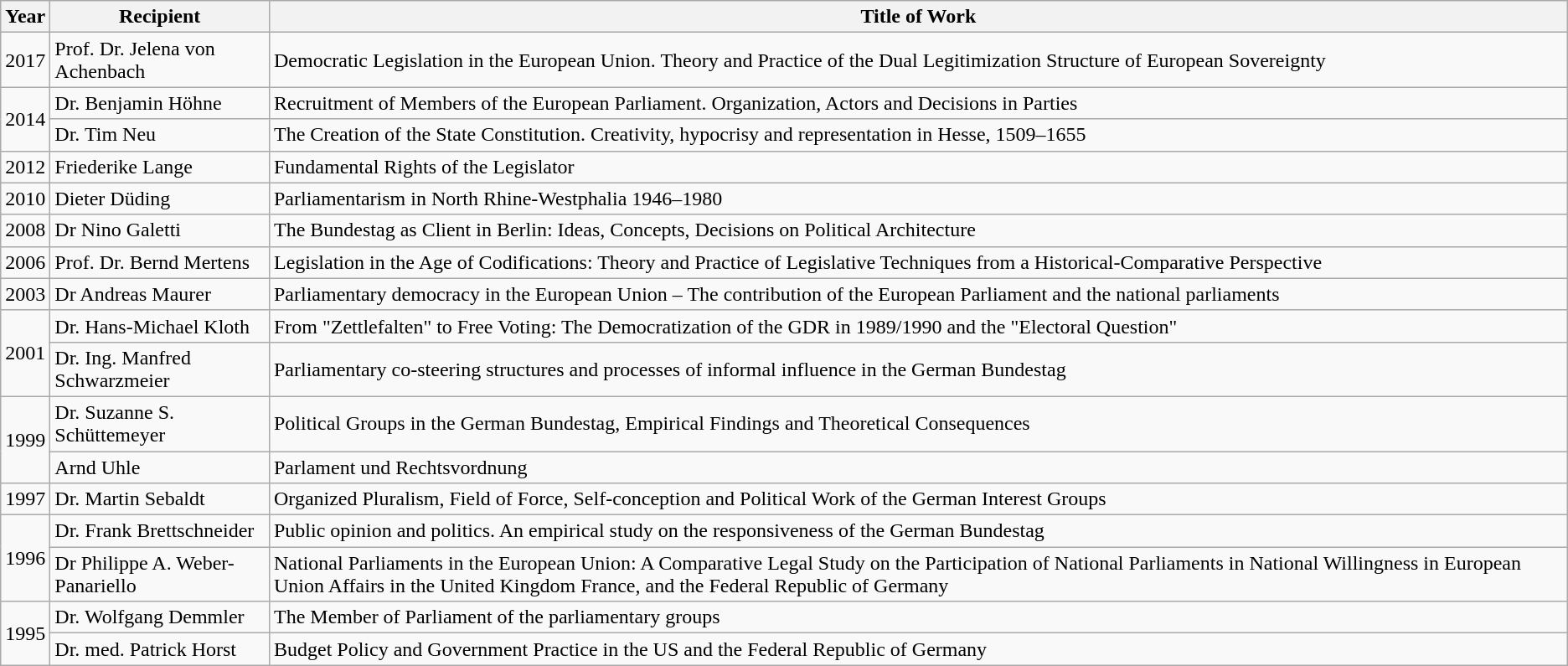<table class="wikitable">
<tr>
<th>Year</th>
<th>Recipient</th>
<th>Title of Work</th>
</tr>
<tr>
<td>2017</td>
<td>Prof. Dr. Jelena von Achenbach</td>
<td>Democratic Legislation in the European Union. Theory and Practice of the Dual Legitimization Structure of European Sovereignty</td>
</tr>
<tr>
<td rowspan="2">2014</td>
<td>Dr. Benjamin Höhne</td>
<td>Recruitment of Members of the European Parliament. Organization, Actors and Decisions in Parties</td>
</tr>
<tr>
<td>Dr. Tim Neu</td>
<td>The Creation of the State Constitution. Creativity, hypocrisy and representation in Hesse, 1509–1655</td>
</tr>
<tr>
<td>2012</td>
<td>Friederike Lange</td>
<td>Fundamental Rights of the Legislator</td>
</tr>
<tr>
<td>2010</td>
<td>Dieter Düding</td>
<td>Parliamentarism in North Rhine-Westphalia 1946–1980</td>
</tr>
<tr>
<td>2008</td>
<td>Dr Nino Galetti</td>
<td>The Bundestag as Client in Berlin: Ideas, Concepts, Decisions on Political Architecture</td>
</tr>
<tr>
<td>2006</td>
<td>Prof. Dr. Bernd Mertens</td>
<td>Legislation in the Age of Codifications: Theory and Practice of Legislative Techniques from a Historical-Comparative Perspective</td>
</tr>
<tr>
<td>2003</td>
<td>Dr Andreas Maurer</td>
<td>Parliamentary democracy in the European Union – The contribution of the European Parliament and the national parliaments</td>
</tr>
<tr>
<td rowspan="2">2001</td>
<td>Dr. Hans-Michael Kloth</td>
<td>From "Zettlefalten" to Free Voting: The Democratization of the GDR in 1989/1990 and the "Electoral Question"</td>
</tr>
<tr>
<td>Dr. Ing. Manfred Schwarzmeier</td>
<td>Parliamentary co-steering structures and processes of informal influence in the German Bundestag</td>
</tr>
<tr>
<td rowspan="2">1999</td>
<td>Dr. Suzanne S. Schüttemeyer</td>
<td>Political Groups in the German Bundestag, Empirical Findings and Theoretical Consequences</td>
</tr>
<tr>
<td>Arnd Uhle</td>
<td>Parlament und Rechtsvordnung</td>
</tr>
<tr>
<td>1997</td>
<td>Dr. Martin Sebaldt</td>
<td>Organized Pluralism, Field of Force, Self-conception and Political Work of the German Interest Groups</td>
</tr>
<tr>
<td rowspan="2">1996</td>
<td>Dr. Frank Brettschneider</td>
<td>Public opinion and politics. An empirical study on the responsiveness of the German Bundestag</td>
</tr>
<tr>
<td>Dr Philippe A. Weber-Panariello</td>
<td>National Parliaments in the European Union: A Comparative Legal Study on the Participation of National Parliaments in National Willingness in European Union Affairs in the United Kingdom France, and the Federal Republic of Germany</td>
</tr>
<tr>
<td rowspan="2">1995</td>
<td>Dr. Wolfgang Demmler</td>
<td>The Member of Parliament of the parliamentary groups</td>
</tr>
<tr>
<td>Dr. med. Patrick Horst</td>
<td>Budget Policy and Government Practice in the US and the Federal Republic of Germany</td>
</tr>
</table>
